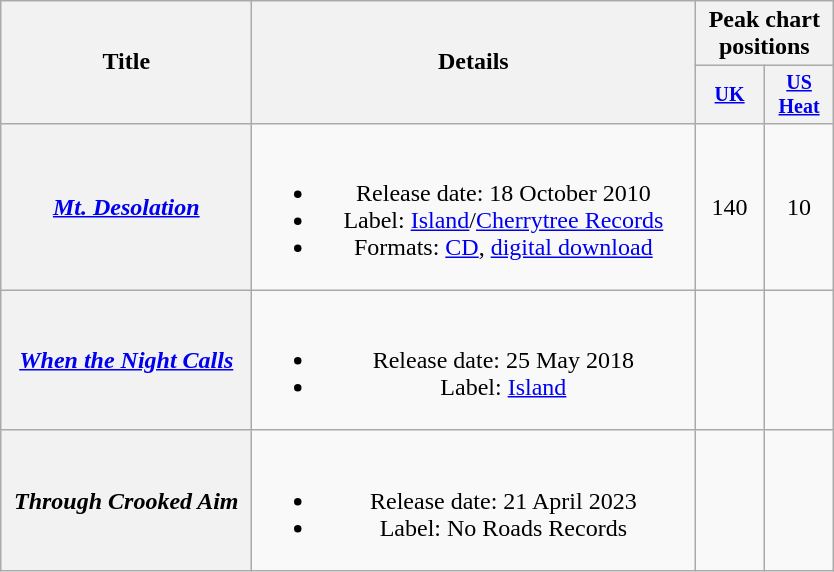<table class="wikitable plainrowheaders" style="text-align:center;">
<tr>
<th rowspan="2" style="width:10em;">Title</th>
<th rowspan="2" style="width:18em;">Details</th>
<th colspan="2">Peak chart<br>positions</th>
</tr>
<tr style="font-size:smaller;">
<th width="40"><a href='#'>UK</a><br></th>
<th width="40"><a href='#'>US<br>Heat</a><br></th>
</tr>
<tr>
<th scope="row"><em><a href='#'>Mt. Desolation</a></em></th>
<td><br><ul><li>Release date: 18 October 2010</li><li>Label: <a href='#'>Island</a>/<a href='#'>Cherrytree Records</a></li><li>Formats: <a href='#'>CD</a>, <a href='#'>digital download</a></li></ul></td>
<td>140</td>
<td>10</td>
</tr>
<tr>
<th scope="row"><em><a href='#'>When the Night Calls</a></em></th>
<td><br><ul><li>Release date: 25 May 2018</li><li>Label: <a href='#'>Island</a></li></ul></td>
<td></td>
<td></td>
</tr>
<tr>
<th scope="row"><em>Through Crooked Aim</em></th>
<td><br><ul><li>Release date: 21 April 2023</li><li>Label: No Roads Records</li></ul></td>
<td></td>
<td></td>
</tr>
</table>
